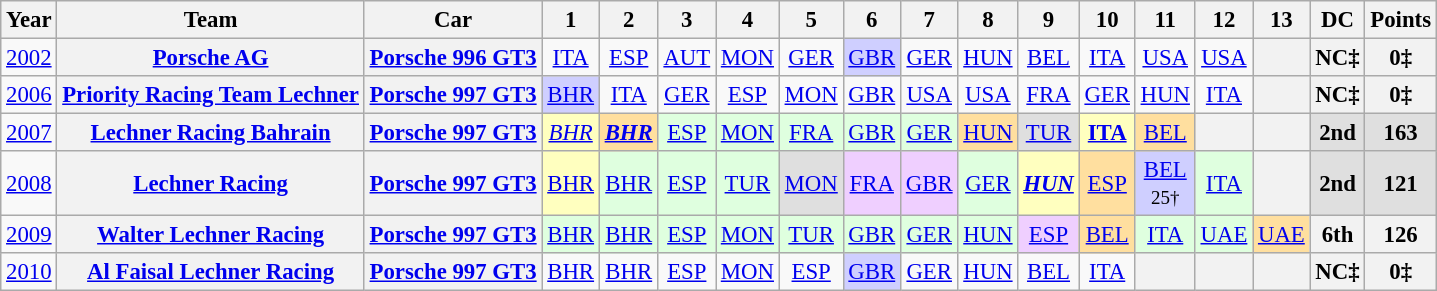<table class="wikitable" style="text-align:center; font-size:95%">
<tr>
<th>Year</th>
<th>Team</th>
<th>Car</th>
<th>1</th>
<th>2</th>
<th>3</th>
<th>4</th>
<th>5</th>
<th>6</th>
<th>7</th>
<th>8</th>
<th>9</th>
<th>10</th>
<th>11</th>
<th>12</th>
<th>13</th>
<th>DC</th>
<th>Points</th>
</tr>
<tr>
<td><a href='#'>2002</a></td>
<th><a href='#'>Porsche AG</a></th>
<th><a href='#'>Porsche 996 GT3</a></th>
<td><a href='#'>ITA</a></td>
<td><a href='#'>ESP</a></td>
<td><a href='#'>AUT</a></td>
<td><a href='#'>MON</a></td>
<td><a href='#'>GER</a></td>
<td style="background:#CFCFFF;"><a href='#'>GBR</a><br></td>
<td><a href='#'>GER</a></td>
<td><a href='#'>HUN</a></td>
<td><a href='#'>BEL</a></td>
<td><a href='#'>ITA</a></td>
<td><a href='#'>USA</a></td>
<td><a href='#'>USA</a></td>
<th></th>
<th>NC‡</th>
<th>0‡</th>
</tr>
<tr>
<td><a href='#'>2006</a></td>
<th><a href='#'>Priority Racing Team Lechner</a></th>
<th><a href='#'>Porsche 997 GT3</a></th>
<td style="background:#CFCFFF;"><a href='#'>BHR</a><br></td>
<td><a href='#'>ITA</a></td>
<td><a href='#'>GER</a></td>
<td><a href='#'>ESP</a></td>
<td><a href='#'>MON</a></td>
<td><a href='#'>GBR</a></td>
<td><a href='#'>USA</a></td>
<td><a href='#'>USA</a></td>
<td><a href='#'>FRA</a></td>
<td><a href='#'>GER</a></td>
<td><a href='#'>HUN</a></td>
<td><a href='#'>ITA</a></td>
<th></th>
<th>NC‡</th>
<th>0‡</th>
</tr>
<tr>
<td><a href='#'>2007</a></td>
<th><a href='#'>Lechner Racing Bahrain</a></th>
<th><a href='#'>Porsche 997 GT3</a></th>
<td style="background:#FFFFBF;"><em><a href='#'>BHR</a></em><br></td>
<td style="background:#FFDF9F;"><strong><em><a href='#'>BHR</a></em></strong><br></td>
<td style="background:#DFFFDF;"><a href='#'>ESP</a><br></td>
<td style="background:#DFFFDF;"><a href='#'>MON</a><br></td>
<td style="background:#DFFFDF;"><a href='#'>FRA</a><br></td>
<td style="background:#DFFFDF;"><a href='#'>GBR</a><br></td>
<td style="background:#DFFFDF;"><a href='#'>GER</a><br></td>
<td style="background:#FFDF9F;"><a href='#'>HUN</a><br></td>
<td style="background:#DFDFDF;"><a href='#'>TUR</a><br></td>
<td style="background:#FFFFBF;"><strong><a href='#'>ITA</a></strong><br></td>
<td style="background:#FFDF9F;"><a href='#'>BEL</a><br></td>
<th></th>
<th></th>
<td style="background:#DFDFDF;"><strong>2nd</strong></td>
<td style="background:#DFDFDF;"><strong>163</strong></td>
</tr>
<tr>
<td><a href='#'>2008</a></td>
<th><a href='#'>Lechner Racing</a></th>
<th><a href='#'>Porsche 997 GT3</a></th>
<td style="background:#FFFFBF;"><a href='#'>BHR</a><br></td>
<td style="background:#DFFFDF;"><a href='#'>BHR</a><br></td>
<td style="background:#DFFFDF;"><a href='#'>ESP</a><br></td>
<td style="background:#DFFFDF;"><a href='#'>TUR</a><br></td>
<td style="background:#DFDFDF;"><a href='#'>MON</a><br></td>
<td style="background:#EFCFFF;"><a href='#'>FRA</a><br></td>
<td style="background:#EFCFFF;"><a href='#'>GBR</a><br></td>
<td style="background:#DFFFDF;"><a href='#'>GER</a><br></td>
<td style="background:#FFFFBF;"><strong><em><a href='#'>HUN</a></em></strong><br></td>
<td style="background:#FFDF9F;"><a href='#'>ESP</a><br></td>
<td style="background:#CFCFFF;"><a href='#'>BEL</a><br><small>25†</small></td>
<td style="background:#DFFFDF;"><a href='#'>ITA</a><br></td>
<th></th>
<td style="background:#DFDFDF;"><strong>2nd</strong></td>
<td style="background:#DFDFDF;"><strong>121</strong></td>
</tr>
<tr>
<td><a href='#'>2009</a></td>
<th><a href='#'>Walter Lechner Racing</a></th>
<th><a href='#'>Porsche 997 GT3</a></th>
<td style="background:#DFFFDF;"><a href='#'>BHR</a><br></td>
<td style="background:#DFFFDF;"><a href='#'>BHR</a><br></td>
<td style="background:#DFFFDF;"><a href='#'>ESP</a><br></td>
<td style="background:#DFFFDF;"><a href='#'>MON</a><br></td>
<td style="background:#DFFFDF;"><a href='#'>TUR</a><br></td>
<td style="background:#DFFFDF;"><a href='#'>GBR</a><br></td>
<td style="background:#DFFFDF;"><a href='#'>GER</a><br></td>
<td style="background:#DFFFDF;"><a href='#'>HUN</a><br></td>
<td style="background:#EFCFFF;"><a href='#'>ESP</a><br></td>
<td style="background:#FFDF9F;"><a href='#'>BEL</a><br></td>
<td style="background:#DFFFDF;"><a href='#'>ITA</a><br></td>
<td style="background:#DFFFDF;"><a href='#'>UAE</a><br></td>
<td style="background:#FFDF9F;"><a href='#'>UAE</a><br></td>
<th>6th</th>
<th>126</th>
</tr>
<tr>
<td><a href='#'>2010</a></td>
<th><a href='#'>Al Faisal Lechner Racing</a></th>
<th><a href='#'>Porsche 997 GT3</a></th>
<td><a href='#'>BHR</a></td>
<td><a href='#'>BHR</a></td>
<td><a href='#'>ESP</a></td>
<td><a href='#'>MON</a></td>
<td><a href='#'>ESP</a></td>
<td style="background:#CFCFFF;"><a href='#'>GBR</a><br></td>
<td><a href='#'>GER</a></td>
<td><a href='#'>HUN</a></td>
<td><a href='#'>BEL</a></td>
<td><a href='#'>ITA</a></td>
<th></th>
<th></th>
<th></th>
<th>NC‡</th>
<th>0‡</th>
</tr>
</table>
